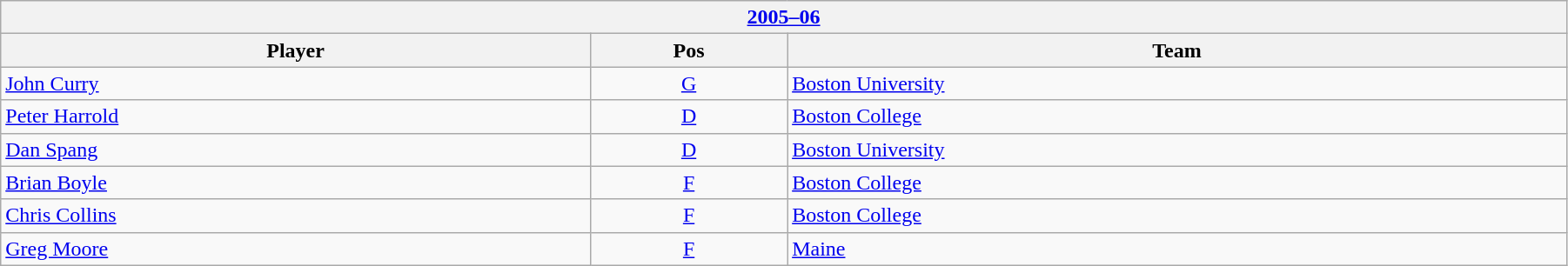<table class="wikitable" width=95%>
<tr>
<th colspan=3><a href='#'>2005–06</a></th>
</tr>
<tr>
<th>Player</th>
<th>Pos</th>
<th>Team</th>
</tr>
<tr>
<td><a href='#'>John Curry</a></td>
<td align=center><a href='#'>G</a></td>
<td><a href='#'>Boston University</a></td>
</tr>
<tr>
<td><a href='#'>Peter Harrold</a></td>
<td align=center><a href='#'>D</a></td>
<td><a href='#'>Boston College</a></td>
</tr>
<tr>
<td><a href='#'>Dan Spang</a></td>
<td align=center><a href='#'>D</a></td>
<td><a href='#'>Boston University</a></td>
</tr>
<tr>
<td><a href='#'>Brian Boyle</a></td>
<td align=center><a href='#'>F</a></td>
<td><a href='#'>Boston College</a></td>
</tr>
<tr>
<td><a href='#'>Chris Collins</a></td>
<td align=center><a href='#'>F</a></td>
<td><a href='#'>Boston College</a></td>
</tr>
<tr>
<td><a href='#'>Greg Moore</a></td>
<td align=center><a href='#'>F</a></td>
<td><a href='#'>Maine</a></td>
</tr>
</table>
